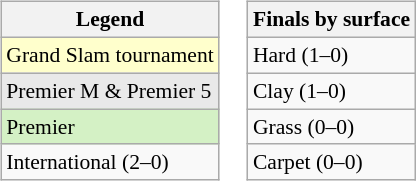<table>
<tr valign=top>
<td><br><table class=wikitable style="font-size:90%">
<tr>
<th>Legend</th>
</tr>
<tr style="background:#ffffcc;">
<td>Grand Slam tournament</td>
</tr>
<tr style="background:#e9e9e9;">
<td>Premier M & Premier 5</td>
</tr>
<tr style="background:#d4f1c5;">
<td>Premier</td>
</tr>
<tr>
<td>International (2–0)</td>
</tr>
</table>
</td>
<td><br><table class=wikitable style="font-size:90%">
<tr>
<th>Finals by surface</th>
</tr>
<tr>
<td>Hard (1–0)</td>
</tr>
<tr>
<td>Clay (1–0)</td>
</tr>
<tr>
<td>Grass (0–0)</td>
</tr>
<tr>
<td>Carpet (0–0)</td>
</tr>
</table>
</td>
</tr>
</table>
